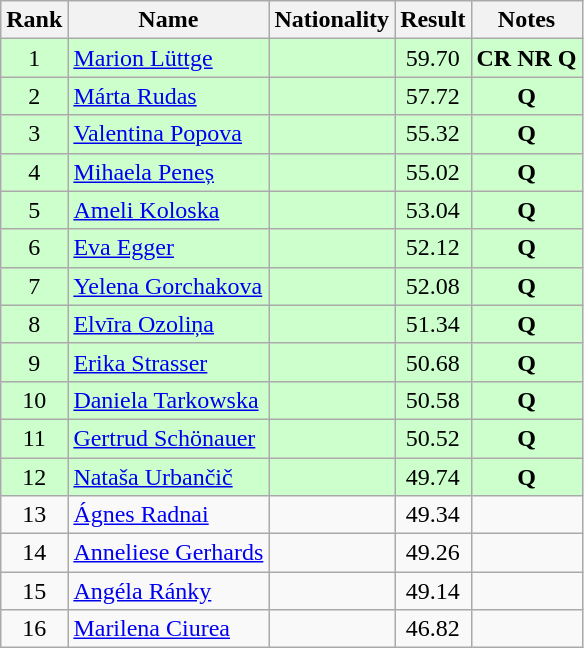<table class="wikitable sortable" style="text-align:center">
<tr>
<th>Rank</th>
<th>Name</th>
<th>Nationality</th>
<th>Result</th>
<th>Notes</th>
</tr>
<tr bgcolor=ccffcc>
<td>1</td>
<td align=left><a href='#'>Marion Lüttge</a></td>
<td align=left></td>
<td>59.70</td>
<td><strong>CR NR Q</strong></td>
</tr>
<tr bgcolor=ccffcc>
<td>2</td>
<td align=left><a href='#'>Márta Rudas</a></td>
<td align=left></td>
<td>57.72</td>
<td><strong>Q</strong></td>
</tr>
<tr bgcolor=ccffcc>
<td>3</td>
<td align=left><a href='#'>Valentina Popova</a></td>
<td align=left></td>
<td>55.32</td>
<td><strong>Q</strong></td>
</tr>
<tr bgcolor=ccffcc>
<td>4</td>
<td align=left><a href='#'>Mihaela Peneș</a></td>
<td align=left></td>
<td>55.02</td>
<td><strong>Q</strong></td>
</tr>
<tr bgcolor=ccffcc>
<td>5</td>
<td align=left><a href='#'>Ameli Koloska</a></td>
<td align=left></td>
<td>53.04</td>
<td><strong>Q</strong></td>
</tr>
<tr bgcolor=ccffcc>
<td>6</td>
<td align=left><a href='#'>Eva Egger</a></td>
<td align=left></td>
<td>52.12</td>
<td><strong>Q</strong></td>
</tr>
<tr bgcolor=ccffcc>
<td>7</td>
<td align=left><a href='#'>Yelena Gorchakova</a></td>
<td align=left></td>
<td>52.08</td>
<td><strong>Q</strong></td>
</tr>
<tr bgcolor=ccffcc>
<td>8</td>
<td align=left><a href='#'>Elvīra Ozoliņa</a></td>
<td align=left></td>
<td>51.34</td>
<td><strong>Q</strong></td>
</tr>
<tr bgcolor=ccffcc>
<td>9</td>
<td align=left><a href='#'>Erika Strasser</a></td>
<td align=left></td>
<td>50.68</td>
<td><strong>Q</strong></td>
</tr>
<tr bgcolor=ccffcc>
<td>10</td>
<td align=left><a href='#'>Daniela Tarkowska</a></td>
<td align=left></td>
<td>50.58</td>
<td><strong>Q</strong></td>
</tr>
<tr bgcolor=ccffcc>
<td>11</td>
<td align=left><a href='#'>Gertrud Schönauer</a></td>
<td align=left></td>
<td>50.52</td>
<td><strong>Q</strong></td>
</tr>
<tr bgcolor=ccffcc>
<td>12</td>
<td align=left><a href='#'>Nataša Urbančič</a></td>
<td align=left></td>
<td>49.74</td>
<td><strong>Q</strong></td>
</tr>
<tr>
<td>13</td>
<td align=left><a href='#'>Ágnes Radnai</a></td>
<td align=left></td>
<td>49.34</td>
<td></td>
</tr>
<tr>
<td>14</td>
<td align=left><a href='#'>Anneliese Gerhards</a></td>
<td align=left></td>
<td>49.26</td>
<td></td>
</tr>
<tr>
<td>15</td>
<td align=left><a href='#'>Angéla Ránky</a></td>
<td align=left></td>
<td>49.14</td>
<td></td>
</tr>
<tr>
<td>16</td>
<td align=left><a href='#'>Marilena Ciurea</a></td>
<td align=left></td>
<td>46.82</td>
<td></td>
</tr>
</table>
